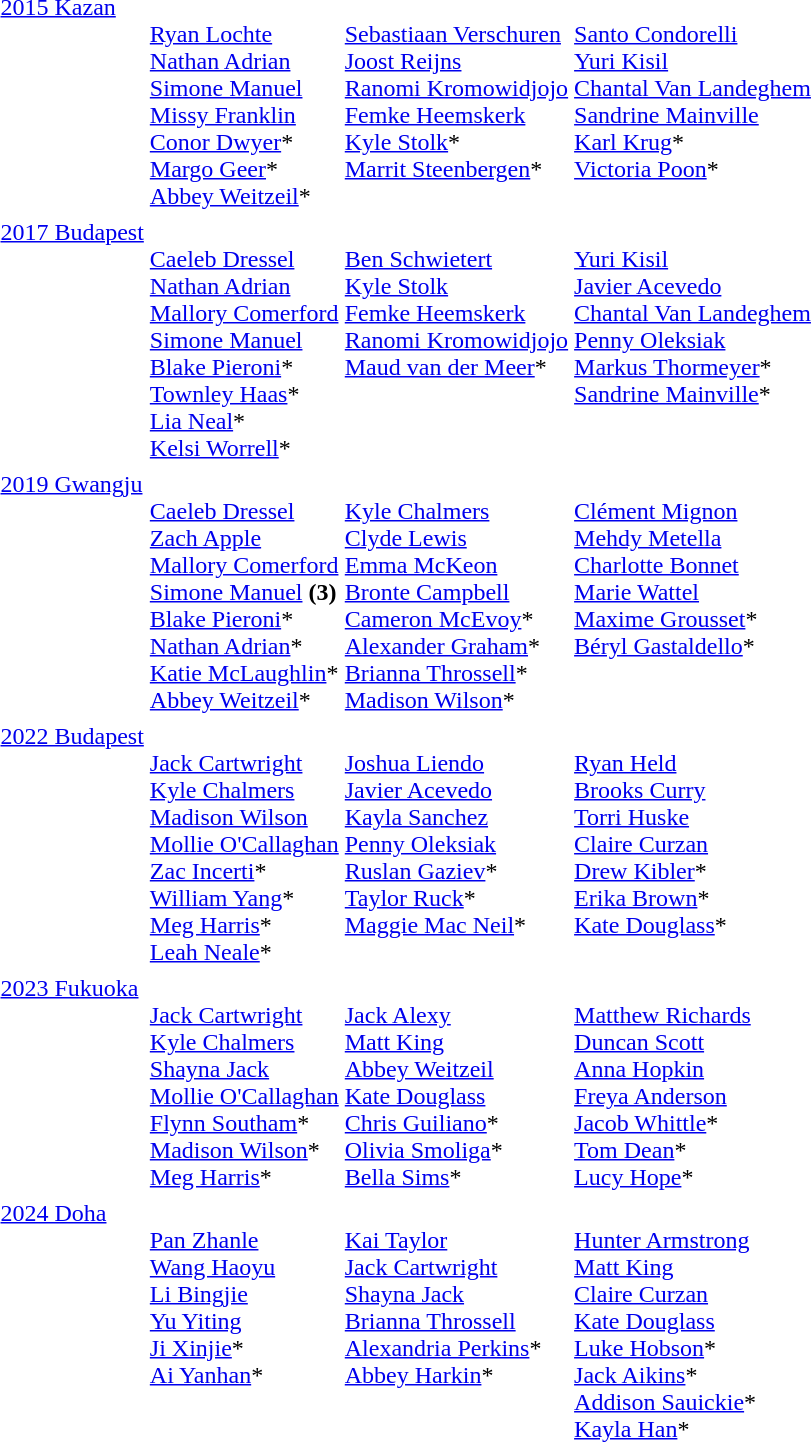<table>
<tr valign="top">
<td><a href='#'>2015 Kazan</a></td>
<td><br><a href='#'>Ryan Lochte</a><br><a href='#'>Nathan Adrian</a><br><a href='#'>Simone Manuel</a><br><a href='#'>Missy Franklin</a><br><a href='#'>Conor Dwyer</a>*<br><a href='#'>Margo Geer</a>*<br><a href='#'>Abbey Weitzeil</a>*</td>
<td><br><a href='#'>Sebastiaan Verschuren</a><br><a href='#'>Joost Reijns</a><br><a href='#'>Ranomi Kromowidjojo</a><br><a href='#'>Femke Heemskerk</a><br><a href='#'>Kyle Stolk</a>*<br><a href='#'>Marrit Steenbergen</a>*</td>
<td><br><a href='#'>Santo Condorelli</a><br><a href='#'>Yuri Kisil</a><br><a href='#'>Chantal Van Landeghem</a><br><a href='#'>Sandrine Mainville</a><br><a href='#'>Karl Krug</a>*<br><a href='#'>Victoria Poon</a>*</td>
</tr>
<tr>
</tr>
<tr valign="top">
<td><a href='#'>2017 Budapest</a></td>
<td><br><a href='#'>Caeleb Dressel</a><br><a href='#'>Nathan Adrian</a><br><a href='#'>Mallory Comerford</a><br><a href='#'>Simone Manuel</a><br><a href='#'>Blake Pieroni</a>*<br><a href='#'>Townley Haas</a>*<br><a href='#'>Lia Neal</a>*<br><a href='#'>Kelsi Worrell</a>*</td>
<td><br><a href='#'>Ben Schwietert</a><br><a href='#'>Kyle Stolk</a><br><a href='#'>Femke Heemskerk</a><br><a href='#'>Ranomi Kromowidjojo</a><br><a href='#'>Maud van der Meer</a>*</td>
<td><br><a href='#'>Yuri Kisil</a><br><a href='#'>Javier Acevedo</a><br><a href='#'>Chantal Van Landeghem</a><br><a href='#'>Penny Oleksiak</a><br><a href='#'>Markus Thormeyer</a>*<br><a href='#'>Sandrine Mainville</a>*</td>
</tr>
<tr>
</tr>
<tr valign="top">
<td><a href='#'>2019 Gwangju</a></td>
<td><br><a href='#'>Caeleb Dressel</a><br><a href='#'>Zach Apple</a><br><a href='#'>Mallory Comerford</a><br><a href='#'>Simone Manuel</a> <strong>(3)</strong><br><a href='#'>Blake Pieroni</a>*<br><a href='#'>Nathan Adrian</a>*<br><a href='#'>Katie McLaughlin</a>*<br><a href='#'>Abbey Weitzeil</a>*</td>
<td><br><a href='#'>Kyle Chalmers</a><br><a href='#'>Clyde Lewis</a><br><a href='#'>Emma McKeon</a><br><a href='#'>Bronte Campbell</a><br><a href='#'>Cameron McEvoy</a>*<br><a href='#'>Alexander Graham</a>*<br><a href='#'>Brianna Throssell</a>*<br><a href='#'>Madison Wilson</a>*</td>
<td><br><a href='#'>Clément Mignon</a><br><a href='#'>Mehdy Metella</a><br><a href='#'>Charlotte Bonnet</a><br><a href='#'>Marie Wattel</a><br><a href='#'>Maxime Grousset</a>*<br><a href='#'>Béryl Gastaldello</a>*</td>
</tr>
<tr>
</tr>
<tr valign="top">
<td><a href='#'>2022 Budapest</a></td>
<td><br><a href='#'>Jack Cartwright</a><br><a href='#'>Kyle Chalmers</a><br><a href='#'>Madison Wilson</a><br><a href='#'>Mollie O'Callaghan</a><br><a href='#'>Zac Incerti</a>*<br><a href='#'>William Yang</a>*<br><a href='#'>Meg Harris</a>*<br><a href='#'>Leah Neale</a>*</td>
<td><br><a href='#'>Joshua Liendo</a><br><a href='#'>Javier Acevedo</a><br><a href='#'>Kayla Sanchez</a><br><a href='#'>Penny Oleksiak</a><br><a href='#'>Ruslan Gaziev</a>*<br><a href='#'>Taylor Ruck</a>*<br><a href='#'>Maggie Mac Neil</a>*</td>
<td><br><a href='#'>Ryan Held</a><br><a href='#'>Brooks Curry</a><br><a href='#'>Torri Huske</a><br><a href='#'>Claire Curzan</a><br><a href='#'>Drew Kibler</a>*<br><a href='#'>Erika Brown</a>*<br><a href='#'>Kate Douglass</a>*</td>
</tr>
<tr>
</tr>
<tr valign="top">
<td><a href='#'>2023 Fukuoka</a></td>
<td><br><a href='#'>Jack Cartwright</a><br><a href='#'>Kyle Chalmers</a><br><a href='#'>Shayna Jack</a><br><a href='#'>Mollie O'Callaghan</a><br><a href='#'>Flynn Southam</a>*<br><a href='#'>Madison Wilson</a>*<br><a href='#'>Meg Harris</a>*</td>
<td><br><a href='#'>Jack Alexy</a><br><a href='#'>Matt King</a><br><a href='#'>Abbey Weitzeil</a><br><a href='#'>Kate Douglass</a><br><a href='#'>Chris Guiliano</a>*<br><a href='#'>Olivia Smoliga</a>*<br><a href='#'>Bella Sims</a>*</td>
<td><br><a href='#'>Matthew Richards</a><br><a href='#'>Duncan Scott</a><br><a href='#'>Anna Hopkin</a><br><a href='#'>Freya Anderson</a><br><a href='#'>Jacob Whittle</a>*<br><a href='#'>Tom Dean</a>*<br><a href='#'>Lucy Hope</a>*</td>
</tr>
<tr>
</tr>
<tr valign="top">
<td><a href='#'>2024 Doha</a></td>
<td><br><a href='#'>Pan Zhanle</a><br><a href='#'>Wang Haoyu</a><br><a href='#'>Li Bingjie</a><br><a href='#'>Yu Yiting</a><br><a href='#'>Ji Xinjie</a>*<br><a href='#'>Ai Yanhan</a>*</td>
<td><br><a href='#'>Kai Taylor</a><br><a href='#'>Jack Cartwright</a><br><a href='#'>Shayna Jack</a><br><a href='#'>Brianna Throssell</a><br><a href='#'>Alexandria Perkins</a>*<br><a href='#'>Abbey Harkin</a>*</td>
<td><br><a href='#'>Hunter Armstrong</a><br><a href='#'>Matt King</a><br><a href='#'>Claire Curzan</a><br><a href='#'>Kate Douglass</a><br><a href='#'>Luke Hobson</a>*<br><a href='#'>Jack Aikins</a>*<br><a href='#'>Addison Sauickie</a>*<br><a href='#'>Kayla Han</a>*</td>
</tr>
</table>
